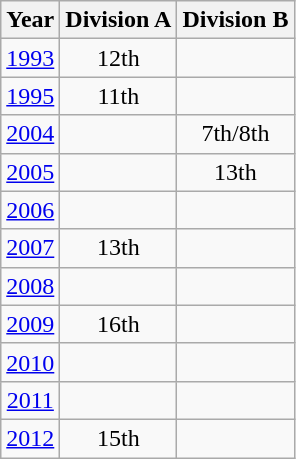<table class="wikitable" style="text-align:center">
<tr>
<th>Year</th>
<th>Division A</th>
<th>Division B</th>
</tr>
<tr>
<td><a href='#'>1993</a></td>
<td>12th</td>
<td></td>
</tr>
<tr>
<td><a href='#'>1995</a></td>
<td>11th</td>
<td></td>
</tr>
<tr>
<td><a href='#'>2004</a></td>
<td></td>
<td>7th/8th</td>
</tr>
<tr>
<td><a href='#'>2005</a></td>
<td></td>
<td>13th</td>
</tr>
<tr>
<td><a href='#'>2006</a></td>
<td></td>
<td></td>
</tr>
<tr>
<td><a href='#'>2007</a></td>
<td>13th</td>
<td></td>
</tr>
<tr>
<td><a href='#'>2008</a></td>
<td></td>
<td></td>
</tr>
<tr>
<td><a href='#'>2009</a></td>
<td>16th</td>
<td></td>
</tr>
<tr>
<td><a href='#'>2010</a></td>
<td></td>
<td></td>
</tr>
<tr>
<td><a href='#'>2011</a></td>
<td></td>
<td></td>
</tr>
<tr>
<td><a href='#'>2012</a></td>
<td>15th</td>
<td></td>
</tr>
</table>
